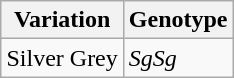<table class="wikitable" style="margin:1em auto;">
<tr>
<th>Variation</th>
<th>Genotype</th>
</tr>
<tr>
<td>Silver Grey</td>
<td><em>SgSg</em></td>
</tr>
</table>
